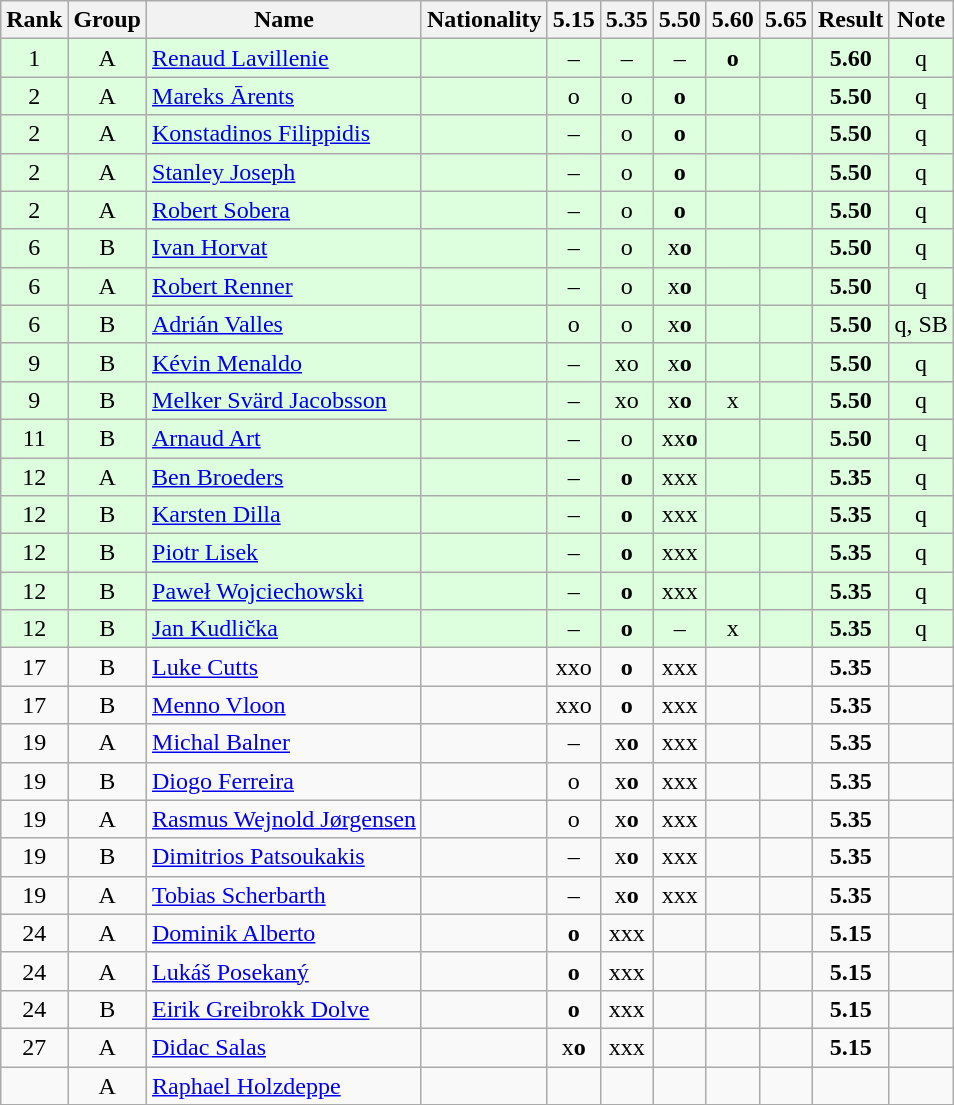<table class="wikitable sortable" style="text-align:center">
<tr>
<th>Rank</th>
<th>Group</th>
<th>Name</th>
<th>Nationality</th>
<th>5.15</th>
<th>5.35</th>
<th>5.50</th>
<th>5.60</th>
<th>5.65</th>
<th>Result</th>
<th>Note</th>
</tr>
<tr bgcolor=ddffdd>
<td>1</td>
<td>A</td>
<td align=left><a href='#'>Renaud Lavillenie</a></td>
<td align=left></td>
<td>–</td>
<td>–</td>
<td>–</td>
<td><strong>o</strong></td>
<td></td>
<td><strong>5.60</strong></td>
<td>q</td>
</tr>
<tr bgcolor=ddffdd>
<td>2</td>
<td>A</td>
<td align=left><a href='#'>Mareks Ārents</a></td>
<td align=left></td>
<td>o</td>
<td>o</td>
<td><strong>o</strong></td>
<td></td>
<td></td>
<td><strong>5.50</strong></td>
<td>q</td>
</tr>
<tr bgcolor=ddffdd>
<td>2</td>
<td>A</td>
<td align=left><a href='#'>Konstadinos Filippidis</a></td>
<td align=left></td>
<td>–</td>
<td>o</td>
<td><strong>o</strong></td>
<td></td>
<td></td>
<td><strong>5.50</strong></td>
<td>q</td>
</tr>
<tr bgcolor=ddffdd>
<td>2</td>
<td>A</td>
<td align=left><a href='#'>Stanley Joseph</a></td>
<td align=left></td>
<td>–</td>
<td>o</td>
<td><strong>o</strong></td>
<td></td>
<td></td>
<td><strong>5.50</strong></td>
<td>q</td>
</tr>
<tr bgcolor=ddffdd>
<td>2</td>
<td>A</td>
<td align=left><a href='#'>Robert Sobera</a></td>
<td align=left></td>
<td>–</td>
<td>o</td>
<td><strong>o</strong></td>
<td></td>
<td></td>
<td><strong>5.50</strong></td>
<td>q</td>
</tr>
<tr bgcolor=ddffdd>
<td>6</td>
<td>B</td>
<td align=left><a href='#'>Ivan Horvat</a></td>
<td align=left></td>
<td>–</td>
<td>o</td>
<td>x<strong>o</strong></td>
<td></td>
<td></td>
<td><strong>5.50</strong></td>
<td>q</td>
</tr>
<tr bgcolor=ddffdd>
<td>6</td>
<td>A</td>
<td align=left><a href='#'>Robert Renner</a></td>
<td align=left></td>
<td>–</td>
<td>o</td>
<td>x<strong>o</strong></td>
<td></td>
<td></td>
<td><strong>5.50</strong></td>
<td>q</td>
</tr>
<tr bgcolor=ddffdd>
<td>6</td>
<td>B</td>
<td align=left><a href='#'>Adrián Valles</a></td>
<td align=left></td>
<td>o</td>
<td>o</td>
<td>x<strong>o</strong></td>
<td></td>
<td></td>
<td><strong>5.50</strong></td>
<td>q, SB</td>
</tr>
<tr bgcolor=ddffdd>
<td>9</td>
<td>B</td>
<td align=left><a href='#'>Kévin Menaldo</a></td>
<td align=left></td>
<td>–</td>
<td>xo</td>
<td>x<strong>o</strong></td>
<td></td>
<td></td>
<td><strong>5.50</strong></td>
<td>q</td>
</tr>
<tr bgcolor=ddffdd>
<td>9</td>
<td>B</td>
<td align=left><a href='#'>Melker Svärd Jacobsson</a></td>
<td align=left></td>
<td>–</td>
<td>xo</td>
<td>x<strong>o</strong></td>
<td>x</td>
<td></td>
<td><strong>5.50</strong></td>
<td>q</td>
</tr>
<tr bgcolor=ddffdd>
<td>11</td>
<td>B</td>
<td align=left><a href='#'>Arnaud Art</a></td>
<td align=left></td>
<td>–</td>
<td>o</td>
<td>xx<strong>o</strong></td>
<td></td>
<td></td>
<td><strong>5.50</strong></td>
<td>q</td>
</tr>
<tr bgcolor=ddffdd>
<td>12</td>
<td>A</td>
<td align=left><a href='#'>Ben Broeders</a></td>
<td align=left></td>
<td>–</td>
<td><strong>o</strong></td>
<td>xxx</td>
<td></td>
<td></td>
<td><strong>5.35</strong></td>
<td>q</td>
</tr>
<tr bgcolor=ddffdd>
<td>12</td>
<td>B</td>
<td align=left><a href='#'>Karsten Dilla</a></td>
<td align=left></td>
<td>–</td>
<td><strong>o</strong></td>
<td>xxx</td>
<td></td>
<td></td>
<td><strong>5.35</strong></td>
<td>q</td>
</tr>
<tr bgcolor=ddffdd>
<td>12</td>
<td>B</td>
<td align=left><a href='#'>Piotr Lisek</a></td>
<td align=left></td>
<td>–</td>
<td><strong>o</strong></td>
<td>xxx</td>
<td></td>
<td></td>
<td><strong>5.35</strong></td>
<td>q</td>
</tr>
<tr bgcolor=ddffdd>
<td>12</td>
<td>B</td>
<td align=left><a href='#'>Paweł Wojciechowski</a></td>
<td align=left></td>
<td>–</td>
<td><strong>o</strong></td>
<td>xxx</td>
<td></td>
<td></td>
<td><strong>5.35</strong></td>
<td>q</td>
</tr>
<tr bgcolor=ddffdd>
<td>12</td>
<td>B</td>
<td align=left><a href='#'>Jan Kudlička</a></td>
<td align=left></td>
<td>–</td>
<td><strong>o</strong></td>
<td>–</td>
<td>x</td>
<td></td>
<td><strong>5.35</strong></td>
<td>q</td>
</tr>
<tr>
<td>17</td>
<td>B</td>
<td align=left><a href='#'>Luke Cutts</a></td>
<td align=left></td>
<td>xxo</td>
<td><strong>o</strong></td>
<td>xxx</td>
<td></td>
<td></td>
<td><strong>5.35</strong></td>
<td></td>
</tr>
<tr>
<td>17</td>
<td>B</td>
<td align=left><a href='#'>Menno Vloon</a></td>
<td align=left></td>
<td>xxo</td>
<td><strong>o</strong></td>
<td>xxx</td>
<td></td>
<td></td>
<td><strong>5.35</strong></td>
<td></td>
</tr>
<tr>
<td>19</td>
<td>A</td>
<td align=left><a href='#'>Michal Balner</a></td>
<td align=left></td>
<td>–</td>
<td>x<strong>o</strong></td>
<td>xxx</td>
<td></td>
<td></td>
<td><strong>5.35</strong></td>
<td></td>
</tr>
<tr>
<td>19</td>
<td>B</td>
<td align=left><a href='#'>Diogo Ferreira</a></td>
<td align=left></td>
<td>o</td>
<td>x<strong>o</strong></td>
<td>xxx</td>
<td></td>
<td></td>
<td><strong>5.35</strong></td>
<td></td>
</tr>
<tr>
<td>19</td>
<td>A</td>
<td align=left><a href='#'>Rasmus Wejnold Jørgensen</a></td>
<td align=left></td>
<td>o</td>
<td>x<strong>o</strong></td>
<td>xxx</td>
<td></td>
<td></td>
<td><strong>5.35</strong></td>
<td></td>
</tr>
<tr>
<td>19</td>
<td>B</td>
<td align=left><a href='#'>Dimitrios Patsoukakis</a></td>
<td align=left></td>
<td>–</td>
<td>x<strong>o</strong></td>
<td>xxx</td>
<td></td>
<td></td>
<td><strong>5.35</strong></td>
<td></td>
</tr>
<tr>
<td>19</td>
<td>A</td>
<td align=left><a href='#'>Tobias Scherbarth</a></td>
<td align=left></td>
<td>–</td>
<td>x<strong>o</strong></td>
<td>xxx</td>
<td></td>
<td></td>
<td><strong>5.35</strong></td>
<td></td>
</tr>
<tr>
<td>24</td>
<td>A</td>
<td align=left><a href='#'>Dominik Alberto</a></td>
<td align=left></td>
<td><strong>o</strong></td>
<td>xxx</td>
<td></td>
<td></td>
<td></td>
<td><strong>5.15</strong></td>
<td></td>
</tr>
<tr>
<td>24</td>
<td>A</td>
<td align=left><a href='#'>Lukáš Posekaný</a></td>
<td align=left></td>
<td><strong>o</strong></td>
<td>xxx</td>
<td></td>
<td></td>
<td></td>
<td><strong>5.15</strong></td>
<td></td>
</tr>
<tr>
<td>24</td>
<td>B</td>
<td align=left><a href='#'>Eirik Greibrokk Dolve</a></td>
<td align=left></td>
<td><strong>o</strong></td>
<td>xxx</td>
<td></td>
<td></td>
<td></td>
<td><strong>5.15</strong></td>
<td></td>
</tr>
<tr>
<td>27</td>
<td>A</td>
<td align=left><a href='#'>Didac Salas</a></td>
<td align=left></td>
<td>x<strong>o</strong></td>
<td>xxx</td>
<td></td>
<td></td>
<td></td>
<td><strong>5.15</strong></td>
<td></td>
</tr>
<tr>
<td></td>
<td>A</td>
<td align=left><a href='#'>Raphael Holzdeppe</a></td>
<td align=left></td>
<td></td>
<td></td>
<td></td>
<td></td>
<td></td>
<td><strong></strong></td>
<td></td>
</tr>
<tr>
</tr>
</table>
